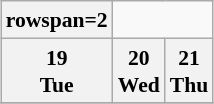<table class="wikitable" style="margin:0.5em auto; font-size:90%; line-height:1.25em; text-align:center">
<tr>
<th>rowspan=2 </th>
</tr>
<tr>
<th>19<br>Tue</th>
<th>20<br>Wed</th>
<th>21<br>Thu</th>
</tr>
<tr>
</tr>
<tr>
</tr>
</table>
